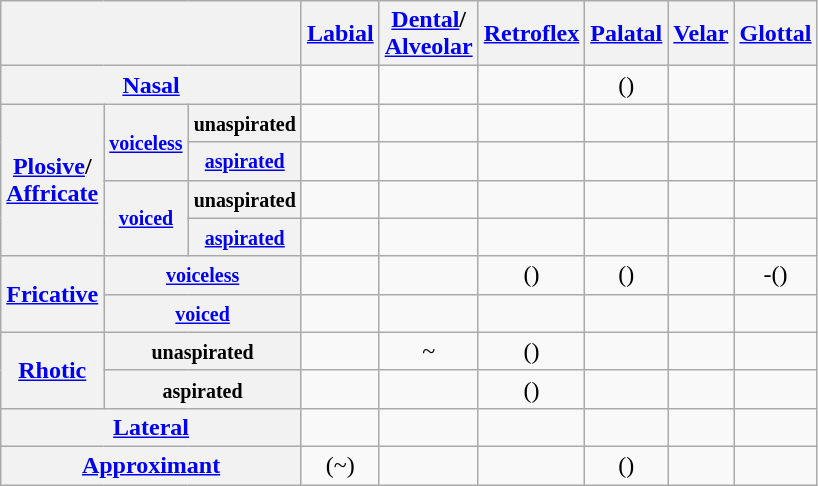<table class="wikitable" style="text-align:center">
<tr>
<th colspan="3"></th>
<th><a href='#'>Labial</a></th>
<th><a href='#'>Dental</a>/<br><a href='#'>Alveolar</a></th>
<th><a href='#'>Retroflex</a></th>
<th><a href='#'>Palatal</a></th>
<th><a href='#'>Velar</a></th>
<th><a href='#'>Glottal</a></th>
</tr>
<tr>
<th colspan="3"><a href='#'>Nasal</a></th>
<td> </td>
<td> </td>
<td> </td>
<td>() </td>
<td> </td>
<td></td>
</tr>
<tr>
<th rowspan="4"><a href='#'>Plosive</a>/<br><a href='#'>Affricate</a></th>
<th rowspan="2"><small><a href='#'>voiceless</a></small></th>
<th><small>unaspirated</small></th>
<td> </td>
<td> </td>
<td> </td>
<td> </td>
<td> </td>
<td></td>
</tr>
<tr>
<th><small><a href='#'>aspirated</a></small></th>
<td> </td>
<td> </td>
<td> </td>
<td> </td>
<td> </td>
<td></td>
</tr>
<tr>
<th rowspan="2"><small><a href='#'>voiced</a></small></th>
<th><small>unaspirated</small></th>
<td> </td>
<td> </td>
<td> </td>
<td> </td>
<td> </td>
<td></td>
</tr>
<tr>
<th><small><a href='#'>aspirated</a></small></th>
<td> </td>
<td> </td>
<td> </td>
<td> </td>
<td> </td>
<td></td>
</tr>
<tr>
<th rowspan="2"><a href='#'>Fricative</a></th>
<th colspan="2"><small><a href='#'>voiceless</a></small></th>
<td></td>
<td> </td>
<td>()  </td>
<td>() </td>
<td></td>
<td>-()</td>
</tr>
<tr>
<th colspan="2"><small><a href='#'>voiced</a></small></th>
<td></td>
<td></td>
<td></td>
<td></td>
<td></td>
<td> </td>
</tr>
<tr>
<th rowspan="2"><a href='#'>Rhotic</a></th>
<th colspan="2"><small>unaspirated</small></th>
<td></td>
<td>~ </td>
<td>() </td>
<td></td>
<td></td>
<td></td>
</tr>
<tr>
<th colspan="2"><small>aspirated</small></th>
<td></td>
<td></td>
<td>() </td>
<td></td>
<td></td>
<td></td>
</tr>
<tr>
<th colspan="3"><a href='#'>Lateral</a></th>
<td></td>
<td> </td>
<td></td>
<td></td>
<td></td>
<td></td>
</tr>
<tr>
<th colspan="3"><a href='#'>Approximant</a></th>
<td>(~) </td>
<td></td>
<td></td>
<td>() </td>
<td></td>
<td></td>
</tr>
</table>
